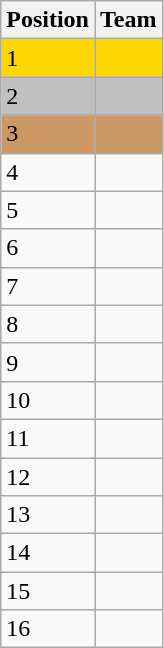<table class="wikitable">
<tr>
<th>Position</th>
<th>Team</th>
</tr>
<tr style="background:gold;">
<td>1</td>
<td></td>
</tr>
<tr style="background:silver;">
<td>2</td>
<td></td>
</tr>
<tr style="background:#cc9966;">
<td>3</td>
<td></td>
</tr>
<tr>
<td>4</td>
<td></td>
</tr>
<tr>
<td>5</td>
<td></td>
</tr>
<tr>
<td>6</td>
<td></td>
</tr>
<tr>
<td>7</td>
<td></td>
</tr>
<tr>
<td>8</td>
<td></td>
</tr>
<tr>
<td>9</td>
<td></td>
</tr>
<tr>
<td>10</td>
<td></td>
</tr>
<tr>
<td>11</td>
<td></td>
</tr>
<tr>
<td>12</td>
<td></td>
</tr>
<tr>
<td>13</td>
<td></td>
</tr>
<tr>
<td>14</td>
<td></td>
</tr>
<tr>
<td>15</td>
<td></td>
</tr>
<tr>
<td>16</td>
<td></td>
</tr>
</table>
